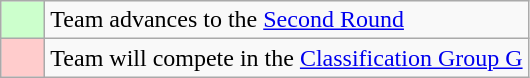<table class="wikitable">
<tr>
<td style="background:#ccffcc; width:22px;"></td>
<td>Team advances to the <a href='#'>Second Round</a></td>
</tr>
<tr>
<td style="background: #ffcccc;"></td>
<td>Team will compete in the <a href='#'>Classification Group G</a></td>
</tr>
</table>
